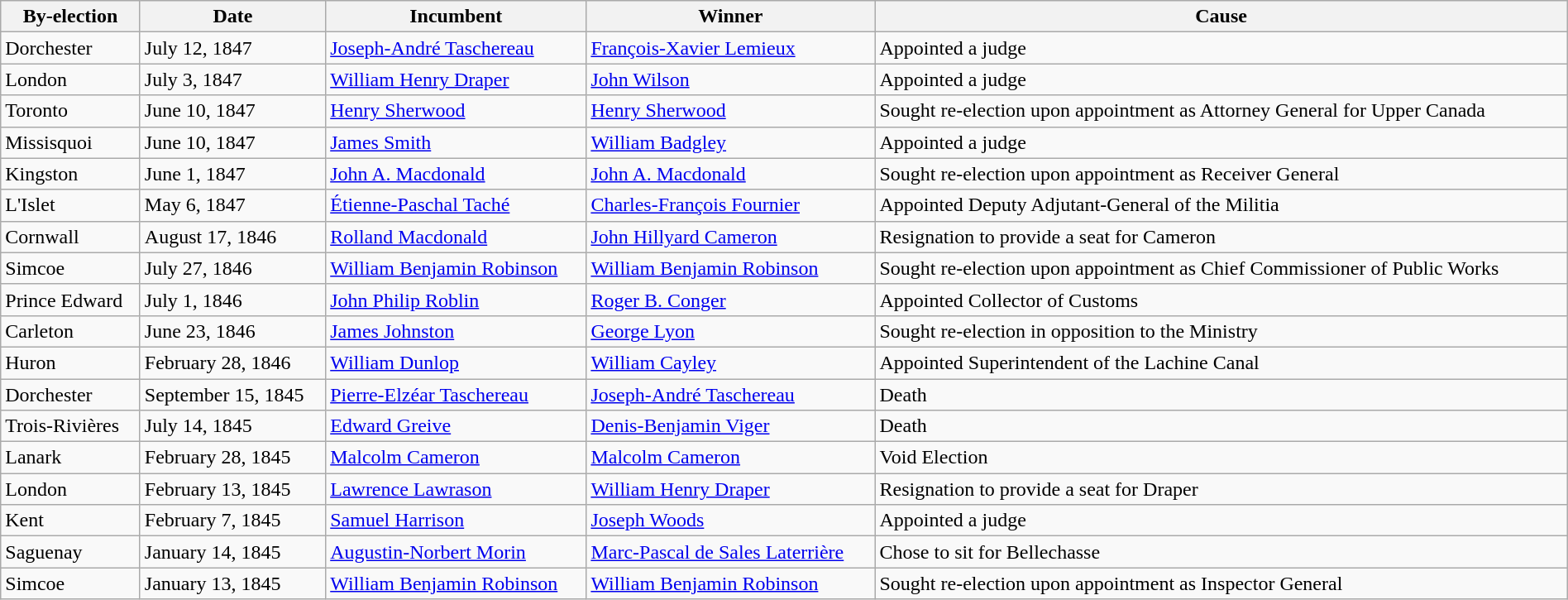<table class=wikitable style="width:100%">
<tr>
<th>By-election</th>
<th>Date</th>
<th>Incumbent</th>
<th>Winner</th>
<th>Cause</th>
</tr>
<tr>
<td>Dorchester</td>
<td>July 12, 1847</td>
<td><a href='#'>Joseph-André Taschereau</a></td>
<td><a href='#'>François-Xavier Lemieux</a></td>
<td>Appointed a judge</td>
</tr>
<tr>
<td>London</td>
<td>July 3, 1847</td>
<td><a href='#'>William Henry Draper</a></td>
<td><a href='#'>John Wilson</a></td>
<td>Appointed a judge</td>
</tr>
<tr>
<td>Toronto</td>
<td>June 10, 1847</td>
<td><a href='#'>Henry Sherwood</a></td>
<td><a href='#'>Henry Sherwood</a></td>
<td>Sought re-election upon appointment as Attorney General for Upper Canada</td>
</tr>
<tr>
<td>Missisquoi</td>
<td>June 10, 1847</td>
<td><a href='#'>James Smith</a></td>
<td><a href='#'>William Badgley</a></td>
<td>Appointed a judge</td>
</tr>
<tr>
<td>Kingston</td>
<td>June 1, 1847</td>
<td><a href='#'>John A. Macdonald</a></td>
<td><a href='#'>John A. Macdonald</a></td>
<td>Sought re-election upon appointment as Receiver General</td>
</tr>
<tr>
<td>L'Islet</td>
<td>May 6, 1847</td>
<td><a href='#'>Étienne-Paschal Taché</a></td>
<td><a href='#'>Charles-François Fournier</a></td>
<td>Appointed Deputy Adjutant-General of the Militia</td>
</tr>
<tr>
<td>Cornwall</td>
<td>August 17, 1846</td>
<td><a href='#'>Rolland Macdonald</a></td>
<td><a href='#'>John Hillyard Cameron</a></td>
<td>Resignation to provide a seat for Cameron</td>
</tr>
<tr>
<td>Simcoe</td>
<td>July 27, 1846</td>
<td><a href='#'>William Benjamin Robinson</a></td>
<td><a href='#'>William Benjamin Robinson</a></td>
<td>Sought re-election upon appointment as Chief Commissioner of Public Works</td>
</tr>
<tr>
<td>Prince Edward</td>
<td>July 1, 1846</td>
<td><a href='#'>John Philip Roblin</a></td>
<td><a href='#'>Roger B. Conger</a></td>
<td>Appointed Collector of Customs</td>
</tr>
<tr>
<td>Carleton</td>
<td>June 23, 1846</td>
<td><a href='#'>James Johnston</a></td>
<td><a href='#'>George Lyon</a></td>
<td>Sought re-election in opposition to the Ministry</td>
</tr>
<tr>
<td>Huron</td>
<td>February 28, 1846</td>
<td><a href='#'>William Dunlop</a></td>
<td><a href='#'>William Cayley</a></td>
<td>Appointed Superintendent of the Lachine Canal</td>
</tr>
<tr>
<td>Dorchester</td>
<td>September 15, 1845</td>
<td><a href='#'>Pierre-Elzéar Taschereau</a></td>
<td><a href='#'>Joseph-André Taschereau</a></td>
<td>Death</td>
</tr>
<tr>
<td>Trois-Rivières</td>
<td>July 14, 1845</td>
<td><a href='#'>Edward Greive</a></td>
<td><a href='#'>Denis-Benjamin Viger</a></td>
<td>Death</td>
</tr>
<tr>
<td>Lanark</td>
<td>February 28, 1845</td>
<td><a href='#'>Malcolm Cameron</a></td>
<td><a href='#'>Malcolm Cameron</a></td>
<td>Void Election</td>
</tr>
<tr>
<td>London</td>
<td>February 13, 1845</td>
<td><a href='#'>Lawrence Lawrason</a></td>
<td><a href='#'>William Henry Draper</a></td>
<td>Resignation to provide a seat for Draper</td>
</tr>
<tr>
<td>Kent</td>
<td>February 7, 1845</td>
<td><a href='#'>Samuel Harrison</a></td>
<td><a href='#'>Joseph Woods</a></td>
<td>Appointed a judge</td>
</tr>
<tr>
<td>Saguenay</td>
<td>January 14, 1845</td>
<td><a href='#'>Augustin-Norbert Morin</a></td>
<td><a href='#'>Marc-Pascal de Sales Laterrière</a></td>
<td>Chose to sit for Bellechasse</td>
</tr>
<tr>
<td>Simcoe</td>
<td>January 13, 1845</td>
<td><a href='#'>William Benjamin Robinson</a></td>
<td><a href='#'>William Benjamin Robinson</a></td>
<td>Sought re-election upon appointment as Inspector General</td>
</tr>
</table>
